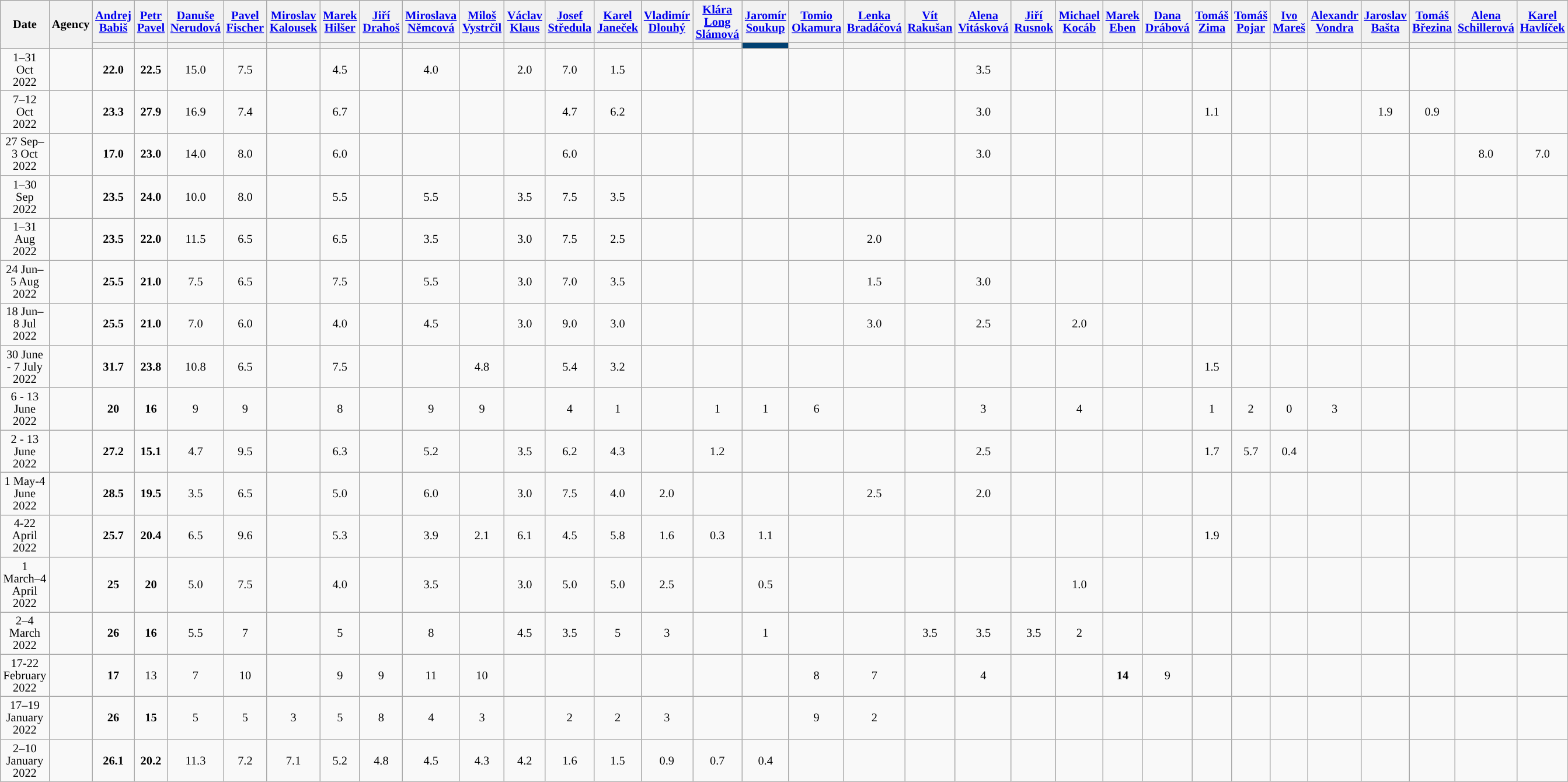<table class="wikitable" style=text-align:center;font-size:85%;line-height:14px;">
<tr>
<th rowspan="2">Date</th>
<th rowspan="2">Agency</th>
<th><a href='#'>Andrej Babiš</a></th>
<th><a href='#'>Petr Pavel</a></th>
<th><a href='#'>Danuše Nerudová</a></th>
<th><a href='#'>Pavel Fischer</a></th>
<th><a href='#'>Miroslav Kalousek</a></th>
<th><a href='#'>Marek Hilšer</a></th>
<th><a href='#'>Jiří Drahoš</a></th>
<th><a href='#'>Miroslava Němcová</a></th>
<th><a href='#'>Miloš Vystrčil</a></th>
<th><a href='#'>Václav Klaus</a></th>
<th><a href='#'>Josef Středula</a></th>
<th><a href='#'>Karel Janeček</a></th>
<th><a href='#'>Vladimír Dlouhý</a></th>
<th><a href='#'>Klára Long Slámová</a></th>
<th><a href='#'>Jaromír Soukup</a></th>
<th><a href='#'>Tomio Okamura</a></th>
<th><a href='#'>Lenka Bradáčová</a></th>
<th><a href='#'>Vít Rakušan</a></th>
<th><a href='#'>Alena Vitásková</a></th>
<th><a href='#'>Jiří Rusnok</a></th>
<th><a href='#'>Michael Kocáb</a></th>
<th><a href='#'>Marek Eben</a></th>
<th><a href='#'>Dana Drábová</a></th>
<th><a href='#'>Tomáš Zima</a></th>
<th><a href='#'>Tomáš Pojar</a></th>
<th><a href='#'>Ivo Mareš</a></th>
<th><a href='#'>Alexandr Vondra</a></th>
<th><a href='#'>Jaroslav Bašta</a></th>
<th><a href='#'>Tomáš Březina</a></th>
<th><a href='#'>Alena Schillerová</a></th>
<th><a href='#'>Karel Havlíček</a></th>
</tr>
<tr>
<th style="background:"></th>
<th style="background:"></th>
<th style="background:"></th>
<th style="background:"></th>
<th style="background:"></th>
<th style="background:"></th>
<th style="background:"></th>
<th style="background:"></th>
<th style="background:"></th>
<th style="background:"></th>
<th style="background:"></th>
<th style="background:"></th>
<th style="background:"></th>
<th style="background:"></th>
<th style="background:#004071; width:40px;"></th>
<th style="background:"></th>
<th style="background:"></th>
<th style="background:"></th>
<th style="background:"></th>
<th style="background:"></th>
<th style="background:"></th>
<th style="background:"></th>
<th style="background:"></th>
<th style="background:"></th>
<th style="background:"></th>
<th style="background:"></th>
<th style="background:"></th>
<th style="background:"></th>
<th style="background:"></th>
<th style="background:"></th>
<th style="background:"></th>
</tr>
<tr>
<td>1–31 Oct 2022</td>
<td></td>
<td><strong>22.0</strong></td>
<td><strong>22.5</strong></td>
<td>15.0</td>
<td>7.5</td>
<td></td>
<td>4.5</td>
<td></td>
<td>4.0</td>
<td></td>
<td>2.0</td>
<td>7.0</td>
<td>1.5</td>
<td></td>
<td></td>
<td></td>
<td></td>
<td></td>
<td></td>
<td>3.5</td>
<td></td>
<td></td>
<td></td>
<td></td>
<td></td>
<td></td>
<td></td>
<td></td>
<td></td>
<td></td>
<td></td>
<td></td>
</tr>
<tr>
<td>7–12 Oct 2022</td>
<td></td>
<td><strong>23.3</strong></td>
<td><strong>27.9</strong></td>
<td>16.9</td>
<td>7.4</td>
<td></td>
<td>6.7</td>
<td></td>
<td></td>
<td></td>
<td></td>
<td>4.7</td>
<td>6.2</td>
<td></td>
<td></td>
<td></td>
<td></td>
<td></td>
<td></td>
<td>3.0</td>
<td></td>
<td></td>
<td></td>
<td></td>
<td>1.1</td>
<td></td>
<td></td>
<td></td>
<td>1.9</td>
<td>0.9</td>
<td></td>
<td></td>
</tr>
<tr>
<td>27 Sep–3 Oct 2022</td>
<td></td>
<td><strong>17.0</strong></td>
<td><strong>23.0</strong></td>
<td>14.0</td>
<td>8.0</td>
<td></td>
<td>6.0</td>
<td></td>
<td></td>
<td></td>
<td></td>
<td>6.0</td>
<td></td>
<td></td>
<td></td>
<td></td>
<td></td>
<td></td>
<td></td>
<td>3.0</td>
<td></td>
<td></td>
<td></td>
<td></td>
<td></td>
<td></td>
<td></td>
<td></td>
<td></td>
<td></td>
<td>8.0</td>
<td>7.0</td>
</tr>
<tr>
<td>1–30 Sep 2022</td>
<td></td>
<td><strong>23.5</strong></td>
<td><strong>24.0</strong></td>
<td>10.0</td>
<td>8.0</td>
<td></td>
<td>5.5</td>
<td></td>
<td>5.5</td>
<td></td>
<td>3.5</td>
<td>7.5</td>
<td>3.5</td>
<td></td>
<td></td>
<td></td>
<td></td>
<td></td>
<td></td>
<td></td>
<td></td>
<td></td>
<td></td>
<td></td>
<td></td>
<td></td>
<td></td>
<td></td>
<td></td>
<td></td>
<td></td>
<td></td>
</tr>
<tr>
<td>1–31 Aug 2022</td>
<td></td>
<td><strong>23.5</strong></td>
<td><strong>22.0</strong></td>
<td>11.5</td>
<td>6.5</td>
<td></td>
<td>6.5</td>
<td></td>
<td>3.5</td>
<td></td>
<td>3.0</td>
<td>7.5</td>
<td>2.5</td>
<td></td>
<td></td>
<td></td>
<td></td>
<td>2.0</td>
<td></td>
<td></td>
<td></td>
<td></td>
<td></td>
<td></td>
<td></td>
<td></td>
<td></td>
<td></td>
<td></td>
<td></td>
<td></td>
<td></td>
</tr>
<tr>
<td>24 Jun–5 Aug 2022</td>
<td></td>
<td><strong>25.5</strong></td>
<td><strong>21.0</strong></td>
<td>7.5</td>
<td>6.5</td>
<td></td>
<td>7.5</td>
<td></td>
<td>5.5</td>
<td></td>
<td>3.0</td>
<td>7.0</td>
<td>3.5</td>
<td></td>
<td></td>
<td></td>
<td></td>
<td>1.5</td>
<td></td>
<td>3.0</td>
<td></td>
<td></td>
<td></td>
<td></td>
<td></td>
<td></td>
<td></td>
<td></td>
<td></td>
<td></td>
<td></td>
<td></td>
</tr>
<tr>
<td>18 Jun–8 Jul 2022</td>
<td></td>
<td><strong>25.5</strong></td>
<td><strong>21.0</strong></td>
<td>7.0</td>
<td>6.0</td>
<td></td>
<td>4.0</td>
<td></td>
<td>4.5</td>
<td></td>
<td>3.0</td>
<td>9.0</td>
<td>3.0</td>
<td></td>
<td></td>
<td></td>
<td></td>
<td>3.0</td>
<td></td>
<td>2.5</td>
<td></td>
<td>2.0</td>
<td></td>
<td></td>
<td></td>
<td></td>
<td></td>
<td></td>
<td></td>
<td></td>
<td></td>
<td></td>
</tr>
<tr>
<td>30 June - 7 July 2022</td>
<td></td>
<td><strong>31.7</strong></td>
<td><strong>23.8</strong></td>
<td>10.8</td>
<td>6.5</td>
<td></td>
<td>7.5</td>
<td></td>
<td></td>
<td>4.8</td>
<td></td>
<td>5.4</td>
<td>3.2</td>
<td></td>
<td></td>
<td></td>
<td></td>
<td></td>
<td></td>
<td></td>
<td></td>
<td></td>
<td></td>
<td></td>
<td>1.5</td>
<td></td>
<td></td>
<td></td>
<td></td>
<td></td>
<td></td>
<td></td>
</tr>
<tr>
<td>6 - 13 June 2022</td>
<td></td>
<td><strong>20</strong></td>
<td><strong>16</strong></td>
<td>9</td>
<td>9</td>
<td></td>
<td>8</td>
<td></td>
<td>9</td>
<td>9</td>
<td></td>
<td>4</td>
<td>1</td>
<td></td>
<td>1</td>
<td>1</td>
<td>6</td>
<td></td>
<td></td>
<td>3</td>
<td></td>
<td>4</td>
<td></td>
<td></td>
<td>1</td>
<td>2</td>
<td>0</td>
<td>3</td>
<td></td>
<td></td>
<td></td>
<td></td>
</tr>
<tr>
<td>2 - 13 June 2022</td>
<td></td>
<td><strong>27.2</strong></td>
<td><strong>15.1</strong></td>
<td>4.7</td>
<td>9.5</td>
<td></td>
<td>6.3</td>
<td></td>
<td>5.2</td>
<td></td>
<td>3.5</td>
<td>6.2</td>
<td>4.3</td>
<td></td>
<td>1.2</td>
<td></td>
<td></td>
<td></td>
<td></td>
<td>2.5</td>
<td></td>
<td></td>
<td></td>
<td></td>
<td>1.7</td>
<td>5.7</td>
<td>0.4</td>
<td></td>
<td></td>
<td></td>
<td></td>
<td></td>
</tr>
<tr>
<td>1 May-4 June 2022</td>
<td></td>
<td><strong>28.5</strong></td>
<td><strong>19.5</strong></td>
<td>3.5</td>
<td>6.5</td>
<td></td>
<td>5.0</td>
<td></td>
<td>6.0</td>
<td></td>
<td>3.0</td>
<td>7.5</td>
<td>4.0</td>
<td>2.0</td>
<td></td>
<td></td>
<td></td>
<td>2.5</td>
<td></td>
<td>2.0</td>
<td></td>
<td></td>
<td></td>
<td></td>
<td></td>
<td></td>
<td></td>
<td></td>
<td></td>
<td></td>
<td></td>
<td></td>
</tr>
<tr>
<td>4-22 April 2022</td>
<td></td>
<td><strong>25.7</strong></td>
<td><strong>20.4</strong></td>
<td>6.5</td>
<td>9.6</td>
<td></td>
<td>5.3</td>
<td></td>
<td>3.9</td>
<td>2.1</td>
<td>6.1</td>
<td>4.5</td>
<td>5.8</td>
<td>1.6</td>
<td>0.3</td>
<td>1.1</td>
<td></td>
<td></td>
<td></td>
<td></td>
<td></td>
<td></td>
<td></td>
<td></td>
<td>1.9</td>
<td></td>
<td></td>
<td></td>
<td></td>
<td></td>
<td></td>
<td></td>
</tr>
<tr>
<td>1 March–4 April 2022</td>
<td></td>
<td><strong>25</strong></td>
<td><strong>20</strong></td>
<td>5.0</td>
<td>7.5</td>
<td></td>
<td>4.0</td>
<td></td>
<td>3.5</td>
<td></td>
<td>3.0</td>
<td>5.0</td>
<td>5.0</td>
<td>2.5</td>
<td></td>
<td>0.5</td>
<td></td>
<td></td>
<td></td>
<td></td>
<td></td>
<td>1.0</td>
<td></td>
<td></td>
<td></td>
<td></td>
<td></td>
<td></td>
<td></td>
<td></td>
<td></td>
<td></td>
</tr>
<tr>
<td>2–4 March 2022</td>
<td></td>
<td><strong>26</strong></td>
<td><strong>16</strong></td>
<td>5.5</td>
<td>7</td>
<td></td>
<td>5</td>
<td></td>
<td>8</td>
<td></td>
<td>4.5</td>
<td>3.5</td>
<td>5</td>
<td>3</td>
<td></td>
<td>1</td>
<td></td>
<td></td>
<td>3.5</td>
<td>3.5</td>
<td>3.5</td>
<td>2</td>
<td></td>
<td></td>
<td></td>
<td></td>
<td></td>
<td></td>
<td></td>
<td></td>
<td></td>
<td></td>
</tr>
<tr>
<td>17-22 February 2022</td>
<td></td>
<td><strong>17</strong></td>
<td>13</td>
<td>7</td>
<td>10</td>
<td></td>
<td>9</td>
<td>9</td>
<td>11</td>
<td>10</td>
<td></td>
<td></td>
<td></td>
<td></td>
<td></td>
<td></td>
<td>8</td>
<td>7</td>
<td></td>
<td>4</td>
<td></td>
<td></td>
<td><strong>14</strong></td>
<td>9</td>
<td></td>
<td></td>
<td></td>
<td></td>
<td></td>
<td></td>
<td></td>
<td></td>
</tr>
<tr>
<td>17–19 January 2022</td>
<td></td>
<td><strong>26</strong></td>
<td><strong>15</strong></td>
<td>5</td>
<td>5</td>
<td>3</td>
<td>5</td>
<td>8</td>
<td>4</td>
<td>3</td>
<td></td>
<td>2</td>
<td>2</td>
<td>3</td>
<td></td>
<td></td>
<td>9</td>
<td>2</td>
<td></td>
<td></td>
<td></td>
<td></td>
<td></td>
<td></td>
<td></td>
<td></td>
<td></td>
<td></td>
<td></td>
<td></td>
<td></td>
<td></td>
</tr>
<tr>
<td>2–10 January 2022</td>
<td></td>
<td><strong>26.1</strong></td>
<td><strong>20.2</strong></td>
<td>11.3</td>
<td>7.2</td>
<td>7.1</td>
<td>5.2</td>
<td>4.8</td>
<td>4.5</td>
<td>4.3</td>
<td>4.2</td>
<td>1.6</td>
<td>1.5</td>
<td>0.9</td>
<td>0.7</td>
<td>0.4</td>
<td></td>
<td></td>
<td></td>
<td></td>
<td></td>
<td></td>
<td></td>
<td></td>
<td></td>
<td></td>
<td></td>
<td></td>
<td></td>
<td></td>
<td></td>
<td></td>
</tr>
</table>
